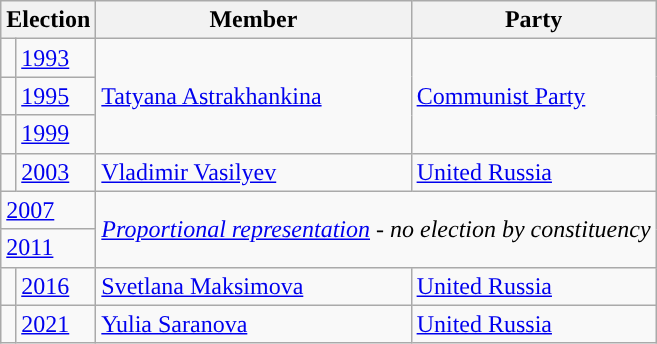<table class="wikitable">
<tr>
<th colspan="2">Election</th>
<th>Member</th>
<th>Party</th>
</tr>
<tr>
<td style="background-color:"></td>
<td><a href='#'>1993</a></td>
<td rowspan=3><a href='#'>Tatyana Astrakhankina</a></td>
<td rowspan=3><a href='#'>Communist Party</a></td>
</tr>
<tr>
<td style="background-color:"></td>
<td><a href='#'>1995</a></td>
</tr>
<tr>
<td style="background-color:"></td>
<td><a href='#'>1999</a></td>
</tr>
<tr>
<td style="background-color:"></td>
<td><a href='#'>2003</a></td>
<td><a href='#'>Vladimir Vasilyev</a></td>
<td><a href='#'>United Russia</a></td>
</tr>
<tr>
<td colspan=2><a href='#'>2007</a></td>
<td colspan=2 rowspan=2><em><a href='#'>Proportional representation</a> - no election by constituency</em></td>
</tr>
<tr>
<td colspan=2><a href='#'>2011</a></td>
</tr>
<tr>
<td style="background-color: "></td>
<td><a href='#'>2016</a></td>
<td><a href='#'>Svetlana Maksimova</a></td>
<td><a href='#'>United Russia</a></td>
</tr>
<tr>
<td style="background-color: "></td>
<td><a href='#'>2021</a></td>
<td><a href='#'>Yulia Saranova</a></td>
<td><a href='#'>United Russia</a></td>
</tr>
</table>
